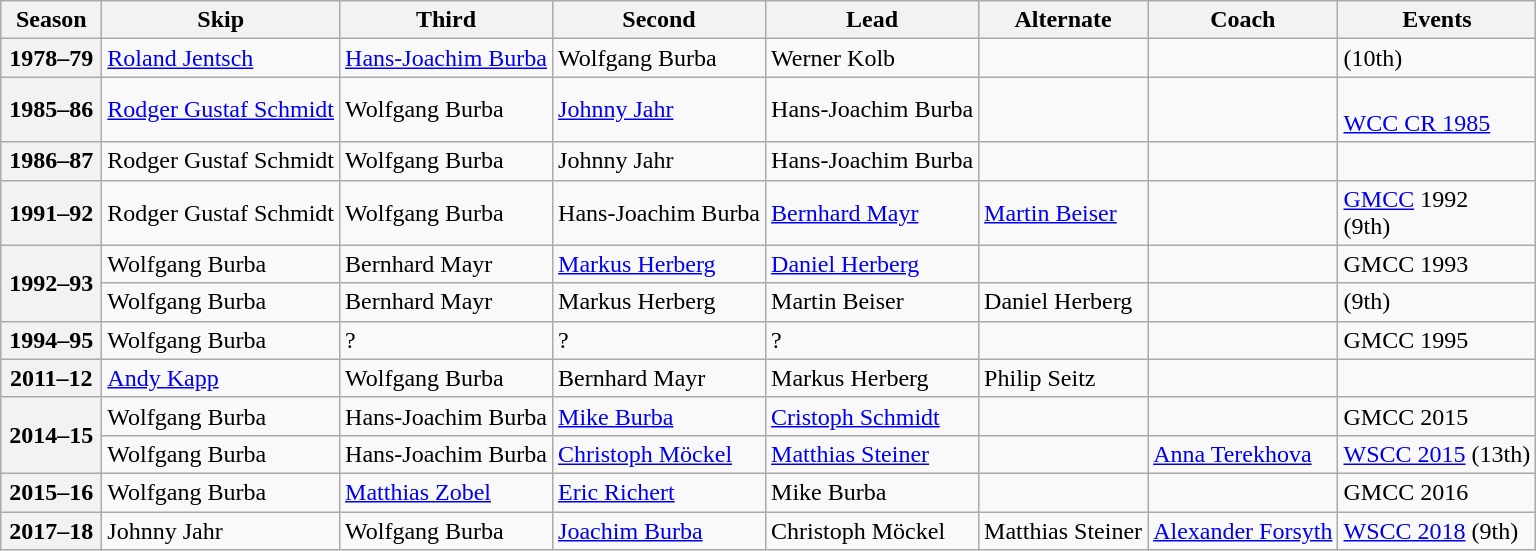<table class="wikitable">
<tr>
<th scope="col" width=60>Season</th>
<th scope="col">Skip</th>
<th scope="col">Third</th>
<th scope="col">Second</th>
<th scope="col">Lead</th>
<th scope="col">Alternate</th>
<th scope="col">Coach</th>
<th scope="col">Events</th>
</tr>
<tr>
<th scope="row">1978–79</th>
<td><a href='#'>Roland Jentsch</a></td>
<td><a href='#'>Hans-Joachim Burba</a></td>
<td>Wolfgang Burba</td>
<td>Werner Kolb</td>
<td></td>
<td></td>
<td> (10th)</td>
</tr>
<tr>
<th scope="row">1985–86</th>
<td><a href='#'>Rodger Gustaf Schmidt</a></td>
<td>Wolfgang Burba</td>
<td><a href='#'>Johnny Jahr</a></td>
<td>Hans-Joachim Burba</td>
<td></td>
<td></td>
<td> <br><a href='#'>WCC CR 1985</a> </td>
</tr>
<tr>
<th scope="row">1986–87</th>
<td>Rodger Gustaf Schmidt</td>
<td>Wolfgang Burba</td>
<td>Johnny Jahr</td>
<td>Hans-Joachim Burba</td>
<td></td>
<td></td>
<td> </td>
</tr>
<tr>
<th scope="row">1991–92</th>
<td>Rodger Gustaf Schmidt</td>
<td>Wolfgang Burba</td>
<td>Hans-Joachim Burba</td>
<td><a href='#'>Bernhard Mayr</a></td>
<td><a href='#'>Martin Beiser</a></td>
<td></td>
<td><a href='#'>GMCC</a> 1992 <br> (9th)</td>
</tr>
<tr>
<th scope="row" rowspan=2>1992–93</th>
<td>Wolfgang Burba</td>
<td>Bernhard Mayr</td>
<td><a href='#'>Markus Herberg</a></td>
<td><a href='#'>Daniel Herberg</a></td>
<td></td>
<td></td>
<td>GMCC 1993 </td>
</tr>
<tr>
<td>Wolfgang Burba</td>
<td>Bernhard Mayr</td>
<td>Markus Herberg</td>
<td>Martin Beiser</td>
<td>Daniel Herberg</td>
<td></td>
<td> (9th)</td>
</tr>
<tr>
<th scope="row">1994–95</th>
<td>Wolfgang Burba</td>
<td>?</td>
<td>?</td>
<td>?</td>
<td></td>
<td></td>
<td>GMCC 1995 </td>
</tr>
<tr>
<th scope="row">2011–12</th>
<td><a href='#'>Andy Kapp</a></td>
<td>Wolfgang Burba</td>
<td>Bernhard Mayr</td>
<td>Markus Herberg</td>
<td>Philip Seitz</td>
<td></td>
<td></td>
</tr>
<tr>
<th scope="row" rowspan=2>2014–15</th>
<td>Wolfgang Burba</td>
<td>Hans-Joachim Burba</td>
<td><a href='#'>Mike Burba</a></td>
<td><a href='#'>Cristoph Schmidt</a></td>
<td></td>
<td></td>
<td>GMCC 2015 </td>
</tr>
<tr>
<td>Wolfgang Burba</td>
<td>Hans-Joachim Burba</td>
<td><a href='#'>Christoph Möckel</a></td>
<td><a href='#'>Matthias Steiner</a></td>
<td></td>
<td><a href='#'>Anna Terekhova</a></td>
<td><a href='#'>WSCC 2015</a> (13th)</td>
</tr>
<tr>
<th scope="row">2015–16</th>
<td>Wolfgang Burba</td>
<td><a href='#'>Matthias Zobel</a></td>
<td><a href='#'>Eric Richert</a></td>
<td>Mike Burba</td>
<td></td>
<td></td>
<td>GMCC 2016 </td>
</tr>
<tr>
<th scope="row">2017–18</th>
<td>Johnny Jahr</td>
<td>Wolfgang Burba</td>
<td><a href='#'>Joachim Burba</a></td>
<td>Christoph Möckel</td>
<td>Matthias Steiner</td>
<td><a href='#'>Alexander Forsyth</a></td>
<td><a href='#'>WSCC 2018</a> (9th)</td>
</tr>
</table>
